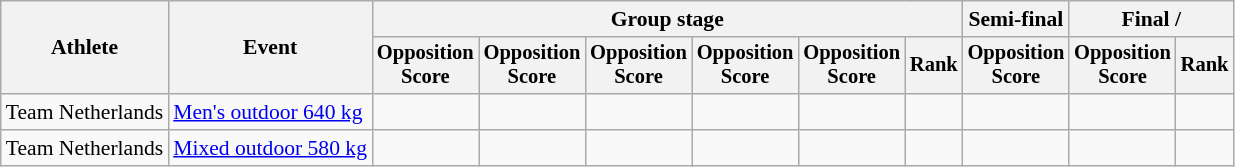<table class="wikitable" style="font-size:90%">
<tr>
<th rowspan=2>Athlete</th>
<th rowspan=2>Event</th>
<th colspan=6>Group stage</th>
<th>Semi-final</th>
<th colspan=2>Final / </th>
</tr>
<tr style="font-size:95%">
<th>Opposition<br>Score</th>
<th>Opposition<br>Score</th>
<th>Opposition<br>Score</th>
<th>Opposition<br>Score</th>
<th>Opposition<br>Score</th>
<th>Rank</th>
<th>Opposition<br>Score</th>
<th>Opposition<br>Score</th>
<th>Rank</th>
</tr>
<tr align=center>
<td align=left>Team Netherlands</td>
<td align=left><a href='#'>Men's outdoor 640 kg</a></td>
<td></td>
<td></td>
<td></td>
<td></td>
<td></td>
<td></td>
<td></td>
<td></td>
<td></td>
</tr>
<tr align=center>
<td align=left>Team Netherlands</td>
<td align=left><a href='#'>Mixed outdoor 580 kg</a></td>
<td></td>
<td></td>
<td></td>
<td></td>
<td></td>
<td></td>
<td></td>
<td></td>
<td></td>
</tr>
</table>
